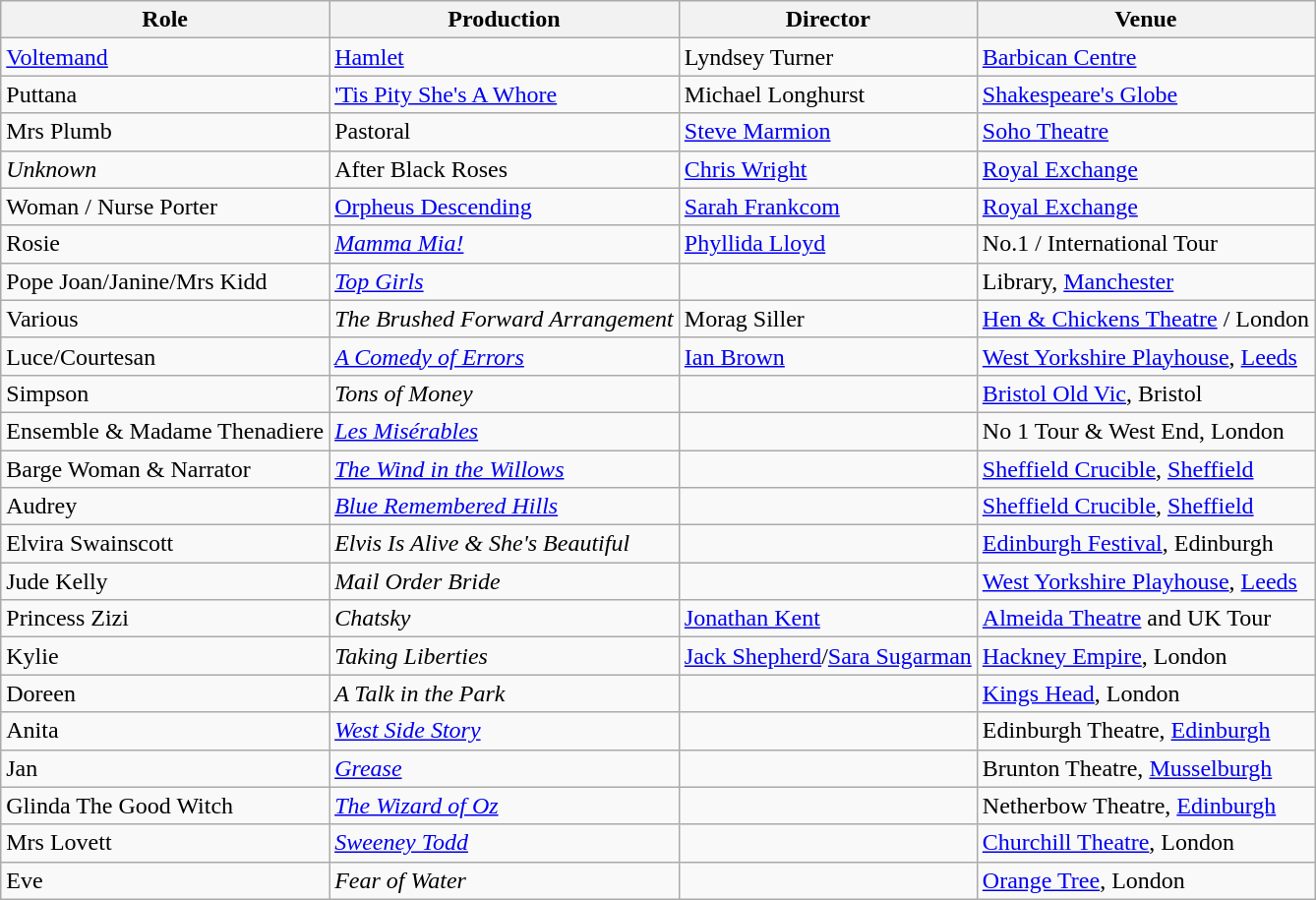<table class="wikitable">
<tr>
<th>Role</th>
<th>Production</th>
<th>Director</th>
<th>Venue</th>
</tr>
<tr>
<td><a href='#'>Voltemand</a></td>
<td><a href='#'>Hamlet</a></td>
<td>Lyndsey Turner</td>
<td><a href='#'>Barbican Centre</a></td>
</tr>
<tr>
<td>Puttana</td>
<td><a href='#'>'Tis Pity She's A Whore</a></td>
<td>Michael Longhurst</td>
<td><a href='#'>Shakespeare's Globe</a></td>
</tr>
<tr>
<td>Mrs Plumb</td>
<td>Pastoral</td>
<td><a href='#'>Steve Marmion</a></td>
<td><a href='#'>Soho Theatre</a></td>
</tr>
<tr>
<td><em>Unknown</em></td>
<td>After Black Roses</td>
<td><a href='#'>Chris Wright</a></td>
<td><a href='#'>Royal Exchange</a></td>
</tr>
<tr>
<td>Woman / Nurse Porter</td>
<td><a href='#'>Orpheus Descending</a></td>
<td><a href='#'>Sarah Frankcom</a></td>
<td><a href='#'>Royal Exchange</a></td>
</tr>
<tr>
<td>Rosie</td>
<td><em><a href='#'>Mamma Mia!</a></em></td>
<td><a href='#'>Phyllida Lloyd</a></td>
<td>No.1 / International Tour</td>
</tr>
<tr>
<td>Pope Joan/Janine/Mrs Kidd</td>
<td><em><a href='#'>Top Girls</a></em></td>
<td></td>
<td>Library, <a href='#'>Manchester</a></td>
</tr>
<tr>
<td>Various</td>
<td><em>The Brushed Forward Arrangement</em></td>
<td>Morag Siller</td>
<td><a href='#'>Hen & Chickens Theatre</a> / London</td>
</tr>
<tr>
<td>Luce/Courtesan</td>
<td><em><a href='#'>A Comedy of Errors</a></em></td>
<td><a href='#'>Ian Brown</a></td>
<td><a href='#'>West Yorkshire Playhouse</a>, <a href='#'>Leeds</a></td>
</tr>
<tr>
<td>Simpson</td>
<td><em>Tons of Money</em></td>
<td></td>
<td><a href='#'>Bristol Old Vic</a>, Bristol</td>
</tr>
<tr>
<td>Ensemble & Madame Thenadiere</td>
<td><a href='#'><em>Les Misérables</em></a></td>
<td></td>
<td>No 1 Tour & West End, London</td>
</tr>
<tr>
<td>Barge Woman & Narrator</td>
<td><em><a href='#'>The Wind in the Willows</a></em></td>
<td></td>
<td><a href='#'>Sheffield Crucible</a>, <a href='#'>Sheffield</a></td>
</tr>
<tr>
<td>Audrey</td>
<td><em><a href='#'>Blue Remembered Hills</a></em></td>
<td></td>
<td><a href='#'>Sheffield Crucible</a>, <a href='#'>Sheffield</a></td>
</tr>
<tr>
<td>Elvira Swainscott</td>
<td><em>Elvis Is Alive & She's Beautiful</em></td>
<td></td>
<td><a href='#'>Edinburgh Festival</a>, Edinburgh</td>
</tr>
<tr>
<td>Jude Kelly</td>
<td><em>Mail Order Bride</em></td>
<td></td>
<td><a href='#'>West Yorkshire Playhouse</a>, <a href='#'>Leeds</a></td>
</tr>
<tr>
<td>Princess Zizi</td>
<td><em>Chatsky</em></td>
<td><a href='#'>Jonathan Kent</a></td>
<td><a href='#'>Almeida Theatre</a> and UK Tour</td>
</tr>
<tr>
<td>Kylie</td>
<td><em>Taking Liberties</em></td>
<td><a href='#'>Jack Shepherd</a>/<a href='#'>Sara Sugarman</a></td>
<td><a href='#'>Hackney Empire</a>, London</td>
</tr>
<tr>
<td>Doreen</td>
<td><em>A Talk in the Park</em></td>
<td></td>
<td><a href='#'>Kings Head</a>, London</td>
</tr>
<tr>
<td>Anita</td>
<td><em><a href='#'>West Side Story</a></em></td>
<td></td>
<td>Edinburgh Theatre, <a href='#'>Edinburgh</a></td>
</tr>
<tr>
<td>Jan</td>
<td><em><a href='#'>Grease</a></em></td>
<td></td>
<td>Brunton Theatre, <a href='#'>Musselburgh</a></td>
</tr>
<tr>
<td>Glinda The Good Witch</td>
<td><a href='#'><em>The Wizard of Oz</em></a></td>
<td></td>
<td>Netherbow Theatre, <a href='#'>Edinburgh</a></td>
</tr>
<tr>
<td>Mrs Lovett</td>
<td><a href='#'><em>Sweeney Todd</em></a></td>
<td></td>
<td><a href='#'>Churchill Theatre</a>, London</td>
</tr>
<tr>
<td>Eve</td>
<td><em>Fear of Water</em></td>
<td></td>
<td><a href='#'>Orange Tree</a>, London</td>
</tr>
</table>
